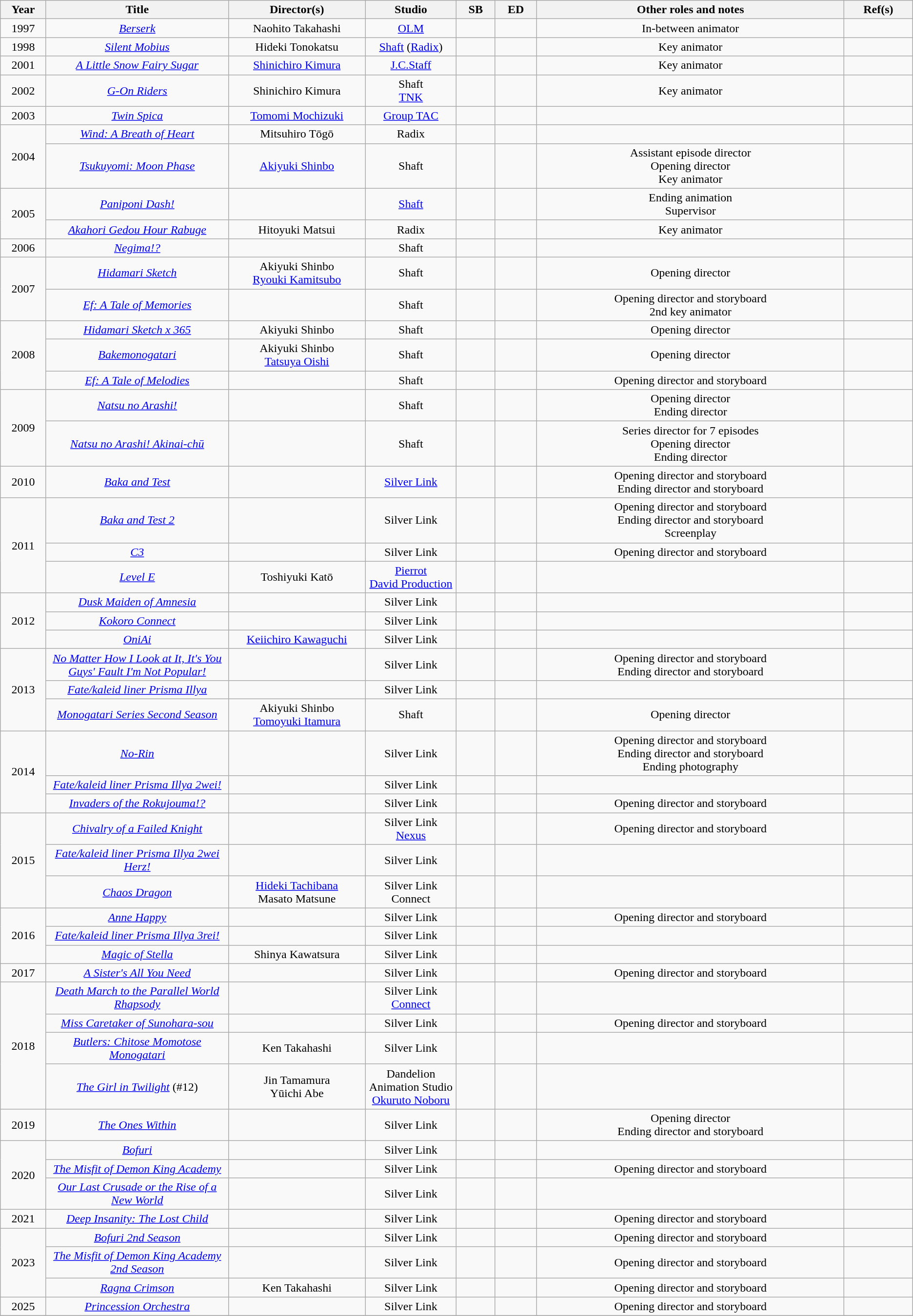<table class="wikitable sortable" style="text-align:center; margin=auto; ">
<tr>
<th scope="col" width=5%>Year</th>
<th scope="col" width=20%>Title</th>
<th scope="col" width=15%>Director(s)</th>
<th scope="col" width=10%>Studio</th>
<th scope="col" class="unsortable">SB</th>
<th scope="col" class="unsortable">ED</th>
<th scope="col" class="unsortable">Other roles and notes</th>
<th scope="col" class="unsortable">Ref(s)</th>
</tr>
<tr>
<td>1997</td>
<td><em><a href='#'>Berserk</a></em></td>
<td>Naohito Takahashi</td>
<td><a href='#'>OLM</a></td>
<td></td>
<td></td>
<td>In-between animator</td>
<td></td>
</tr>
<tr>
<td>1998</td>
<td><em><a href='#'>Silent Mobius</a></em></td>
<td>Hideki Tonokatsu</td>
<td><a href='#'>Shaft</a> (<a href='#'>Radix</a>)</td>
<td></td>
<td></td>
<td>Key animator</td>
<td></td>
</tr>
<tr>
<td>2001</td>
<td><em><a href='#'>A Little Snow Fairy Sugar</a></em></td>
<td><a href='#'>Shinichiro Kimura</a></td>
<td><a href='#'>J.C.Staff</a></td>
<td></td>
<td></td>
<td>Key animator</td>
<td></td>
</tr>
<tr>
<td>2002</td>
<td><em><a href='#'>G-On Riders</a></em></td>
<td>Shinichiro Kimura</td>
<td>Shaft<br><a href='#'>TNK</a></td>
<td></td>
<td></td>
<td>Key animator</td>
<td></td>
</tr>
<tr>
<td>2003</td>
<td><em><a href='#'>Twin Spica</a></em></td>
<td><a href='#'>Tomomi Mochizuki</a></td>
<td><a href='#'>Group TAC</a></td>
<td></td>
<td></td>
<td></td>
<td></td>
</tr>
<tr>
<td rowspan="2">2004</td>
<td><em><a href='#'>Wind: A Breath of Heart</a></em></td>
<td>Mitsuhiro Tōgō</td>
<td>Radix</td>
<td></td>
<td></td>
<td></td>
<td></td>
</tr>
<tr>
<td><em><a href='#'>Tsukuyomi: Moon Phase</a></em></td>
<td><a href='#'>Akiyuki Shinbo</a> </td>
<td>Shaft</td>
<td></td>
<td></td>
<td>Assistant episode director<br>Opening director<br>Key animator</td>
<td><br></td>
</tr>
<tr>
<td rowspan="2">2005</td>
<td><em><a href='#'>Paniponi Dash!</a></em></td>
<td></td>
<td><a href='#'>Shaft</a></td>
<td></td>
<td></td>
<td>Ending animation<br>Supervisor</td>
<td></td>
</tr>
<tr>
<td><em><a href='#'>Akahori Gedou Hour Rabuge</a></em></td>
<td>Hitoyuki Matsui</td>
<td>Radix</td>
<td></td>
<td></td>
<td>Key animator</td>
<td></td>
</tr>
<tr>
<td>2006</td>
<td><em><a href='#'>Negima!?</a></em></td>
<td></td>
<td>Shaft</td>
<td></td>
<td></td>
<td></td>
<td></td>
</tr>
<tr>
<td rowspan="2">2007</td>
<td><em><a href='#'>Hidamari Sketch</a></em></td>
<td>Akiyuki Shinbo <br><a href='#'>Ryouki Kamitsubo</a> </td>
<td>Shaft</td>
<td></td>
<td></td>
<td>Opening director</td>
<td></td>
</tr>
<tr>
<td><em><a href='#'>Ef: A Tale of Memories</a></em></td>
<td></td>
<td>Shaft</td>
<td></td>
<td></td>
<td>Opening director and storyboard<br>2nd key animator</td>
<td></td>
</tr>
<tr>
<td rowspan="3">2008</td>
<td><em><a href='#'>Hidamari Sketch x 365</a></em></td>
<td>Akiyuki Shinbo</td>
<td>Shaft</td>
<td></td>
<td></td>
<td>Opening director</td>
<td></td>
</tr>
<tr>
<td><em><a href='#'>Bakemonogatari</a></em></td>
<td>Akiyuki Shinbo<br><a href='#'>Tatsuya Oishi</a> </td>
<td>Shaft</td>
<td></td>
<td></td>
<td>Opening director</td>
<td></td>
</tr>
<tr>
<td><em><a href='#'>Ef: A Tale of Melodies</a></em></td>
<td></td>
<td>Shaft</td>
<td></td>
<td></td>
<td>Opening director and storyboard</td>
<td></td>
</tr>
<tr>
<td rowspan="2">2009</td>
<td><em><a href='#'>Natsu no Arashi!</a></em></td>
<td></td>
<td>Shaft</td>
<td></td>
<td></td>
<td>Opening director<br>Ending director</td>
<td><br></td>
</tr>
<tr>
<td><em><a href='#'>Natsu no Arashi! Akinai-chū</a></em></td>
<td></td>
<td>Shaft</td>
<td></td>
<td></td>
<td>Series director for 7 episodes<br>Opening director<br>Ending director</td>
<td></td>
</tr>
<tr>
<td>2010</td>
<td><em><a href='#'>Baka and Test</a></em></td>
<td></td>
<td><a href='#'>Silver Link</a></td>
<td></td>
<td></td>
<td>Opening director and storyboard<br>Ending director and storyboard</td>
<td><br></td>
</tr>
<tr>
<td rowspan="3">2011</td>
<td><em><a href='#'>Baka and Test 2</a></em></td>
<td></td>
<td>Silver Link</td>
<td></td>
<td></td>
<td>Opening director and storyboard<br>Ending director and storyboard<br>Screenplay</td>
<td></td>
</tr>
<tr>
<td><em><a href='#'>C3</a></em></td>
<td></td>
<td>Silver Link</td>
<td></td>
<td></td>
<td>Opening director and storyboard</td>
<td></td>
</tr>
<tr>
<td><em><a href='#'>Level E</a></em></td>
<td>Toshiyuki Katō</td>
<td><a href='#'>Pierrot</a><br><a href='#'>David Production</a></td>
<td></td>
<td></td>
<td></td>
<td></td>
</tr>
<tr>
<td rowspan="3">2012</td>
<td><em><a href='#'>Dusk Maiden of Amnesia</a></em></td>
<td></td>
<td>Silver Link</td>
<td></td>
<td></td>
<td></td>
<td></td>
</tr>
<tr>
<td><em><a href='#'>Kokoro Connect</a></em></td>
<td></td>
<td>Silver Link</td>
<td></td>
<td></td>
<td></td>
<td></td>
</tr>
<tr>
<td><em><a href='#'>OniAi</a></em></td>
<td><a href='#'>Keiichiro Kawaguchi</a></td>
<td>Silver Link</td>
<td></td>
<td></td>
<td></td>
<td></td>
</tr>
<tr>
<td rowspan="3">2013</td>
<td><em><a href='#'>No Matter How I Look at It, It's You Guys' Fault I'm Not Popular!</a></em></td>
<td></td>
<td>Silver Link</td>
<td></td>
<td></td>
<td>Opening director and storyboard<br>Ending director and storyboard</td>
<td></td>
</tr>
<tr>
<td><em><a href='#'>Fate/kaleid liner Prisma Illya</a></em></td>
<td></td>
<td>Silver Link</td>
<td></td>
<td></td>
<td></td>
<td></td>
</tr>
<tr>
<td><em><a href='#'>Monogatari Series Second Season</a></em></td>
<td>Akiyuki Shinbo <br><a href='#'>Tomoyuki Itamura</a></td>
<td>Shaft</td>
<td></td>
<td></td>
<td>Opening director</td>
<td></td>
</tr>
<tr>
<td rowspan="3">2014</td>
<td><em><a href='#'>No-Rin</a></em></td>
<td></td>
<td>Silver Link</td>
<td></td>
<td></td>
<td>Opening director and storyboard<br>Ending director and storyboard<br>Ending photography</td>
<td></td>
</tr>
<tr>
<td><em><a href='#'>Fate/kaleid liner Prisma Illya 2wei!</a></em></td>
<td></td>
<td>Silver Link</td>
<td></td>
<td></td>
<td></td>
<td></td>
</tr>
<tr>
<td><em><a href='#'>Invaders of the Rokujouma!?</a></em></td>
<td></td>
<td>Silver Link</td>
<td></td>
<td></td>
<td>Opening director and storyboard</td>
<td></td>
</tr>
<tr>
<td rowspan="3">2015</td>
<td><em><a href='#'>Chivalry of a Failed Knight</a></em></td>
<td></td>
<td>Silver Link<br><a href='#'>Nexus</a></td>
<td></td>
<td></td>
<td>Opening director and storyboard</td>
<td></td>
</tr>
<tr>
<td><em><a href='#'>Fate/kaleid liner Prisma Illya 2wei Herz!</a></em></td>
<td></td>
<td>Silver Link</td>
<td></td>
<td></td>
<td></td>
<td></td>
</tr>
<tr>
<td><em><a href='#'>Chaos Dragon</a></em></td>
<td><a href='#'>Hideki Tachibana</a> <br>Masato Matsune</td>
<td>Silver Link<br>Connect</td>
<td></td>
<td></td>
<td></td>
<td></td>
</tr>
<tr>
<td rowspan="3">2016</td>
<td><em><a href='#'>Anne Happy</a></em></td>
<td></td>
<td>Silver Link</td>
<td></td>
<td></td>
<td>Opening director and storyboard</td>
<td></td>
</tr>
<tr>
<td><em><a href='#'>Fate/kaleid liner Prisma Illya 3rei!</a></em></td>
<td></td>
<td>Silver Link</td>
<td></td>
<td></td>
<td></td>
<td></td>
</tr>
<tr>
<td><em><a href='#'>Magic of Stella</a></em></td>
<td>Shinya Kawatsura</td>
<td>Silver Link</td>
<td></td>
<td></td>
<td></td>
<td></td>
</tr>
<tr>
<td>2017</td>
<td><em><a href='#'>A Sister's All You Need</a></em></td>
<td></td>
<td>Silver Link</td>
<td></td>
<td></td>
<td>Opening director and storyboard</td>
<td></td>
</tr>
<tr>
<td rowspan="4">2018</td>
<td><em><a href='#'>Death March to the Parallel World Rhapsody</a></em></td>
<td></td>
<td>Silver Link<br><a href='#'>Connect</a></td>
<td></td>
<td></td>
<td></td>
<td></td>
</tr>
<tr>
<td><em><a href='#'>Miss Caretaker of Sunohara-sou</a></em></td>
<td></td>
<td>Silver Link</td>
<td></td>
<td></td>
<td>Opening director and storyboard</td>
<td></td>
</tr>
<tr>
<td><em><a href='#'>Butlers: Chitose Momotose Monogatari</a></em></td>
<td>Ken Takahashi</td>
<td>Silver Link</td>
<td></td>
<td></td>
<td></td>
<td></td>
</tr>
<tr>
<td><em><a href='#'>The Girl in Twilight</a></em> (#12)</td>
<td>Jin Tamamura<br>Yūichi Abe </td>
<td>Dandelion Animation Studio<br><a href='#'>Okuruto Noboru</a></td>
<td></td>
<td></td>
<td></td>
<td></td>
</tr>
<tr>
<td>2019</td>
<td><em><a href='#'>The Ones Within</a></em></td>
<td></td>
<td>Silver Link</td>
<td></td>
<td></td>
<td>Opening director<br>Ending director and storyboard</td>
<td><br></td>
</tr>
<tr>
<td rowspan="3">2020</td>
<td><em><a href='#'>Bofuri</a></em></td>
<td></td>
<td>Silver Link</td>
<td></td>
<td></td>
<td></td>
<td></td>
</tr>
<tr>
<td><em><a href='#'>The Misfit of Demon King Academy</a></em></td>
<td></td>
<td>Silver Link</td>
<td></td>
<td></td>
<td>Opening director and storyboard</td>
<td></td>
</tr>
<tr>
<td><em><a href='#'>Our Last Crusade or the Rise of a New World</a></em></td>
<td></td>
<td>Silver Link</td>
<td></td>
<td></td>
<td></td>
<td></td>
</tr>
<tr>
<td>2021</td>
<td><em><a href='#'>Deep Insanity: The Lost Child</a></em></td>
<td></td>
<td>Silver Link</td>
<td></td>
<td></td>
<td>Opening director and storyboard</td>
<td></td>
</tr>
<tr>
<td rowspan="3">2023</td>
<td><em><a href='#'>Bofuri 2nd Season</a></em></td>
<td></td>
<td>Silver Link</td>
<td></td>
<td></td>
<td>Opening director and storyboard</td>
<td></td>
</tr>
<tr>
<td><em><a href='#'>The Misfit of Demon King Academy 2nd Season</a></em></td>
<td></td>
<td>Silver Link</td>
<td></td>
<td></td>
<td>Opening director and storyboard</td>
<td></td>
</tr>
<tr>
<td><em><a href='#'>Ragna Crimson</a></em></td>
<td>Ken Takahashi</td>
<td>Silver Link</td>
<td></td>
<td></td>
<td>Opening director and storyboard</td>
<td></td>
</tr>
<tr>
<td>2025</td>
<td><em><a href='#'>Princession Orchestra</a></em></td>
<td></td>
<td>Silver Link</td>
<td></td>
<td></td>
<td>Opening director and storyboard</td>
<td></td>
</tr>
<tr>
</tr>
</table>
